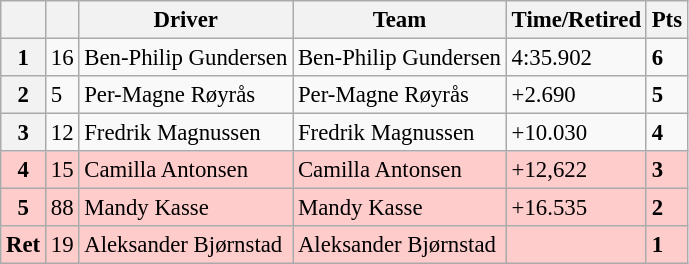<table class=wikitable style="font-size:95%">
<tr>
<th></th>
<th></th>
<th>Driver</th>
<th>Team</th>
<th>Time/Retired</th>
<th>Pts</th>
</tr>
<tr>
<th>1</th>
<td>16</td>
<td> Ben-Philip Gundersen</td>
<td>Ben-Philip Gundersen</td>
<td>4:35.902</td>
<td><strong>6</strong></td>
</tr>
<tr>
<th>2</th>
<td>5</td>
<td> Per-Magne Røyrås</td>
<td>Per-Magne Røyrås</td>
<td>+2.690</td>
<td><strong>5</strong></td>
</tr>
<tr>
<th>3</th>
<td>12</td>
<td> Fredrik Magnussen</td>
<td>Fredrik Magnussen</td>
<td>+10.030</td>
<td><strong>4</strong></td>
</tr>
<tr>
<th style="background:#ffcccc;">4</th>
<td style="background:#ffcccc;">15</td>
<td style="background:#ffcccc;"> Camilla Antonsen</td>
<td style="background:#ffcccc;">Camilla Antonsen</td>
<td style="background:#ffcccc;">+12,622</td>
<td style="background:#ffcccc;"><strong>3</strong></td>
</tr>
<tr>
<th style="background:#ffcccc;">5</th>
<td style="background:#ffcccc;">88</td>
<td style="background:#ffcccc;"> Mandy Kasse</td>
<td style="background:#ffcccc;">Mandy Kasse</td>
<td style="background:#ffcccc;">+16.535</td>
<td style="background:#ffcccc;"><strong>2</strong></td>
</tr>
<tr>
<th style="background:#ffcccc;">Ret</th>
<td style="background:#ffcccc;">19</td>
<td style="background:#ffcccc;"> Aleksander Bjørnstad</td>
<td style="background:#ffcccc;">Aleksander Bjørnstad</td>
<td style="background:#ffcccc;"></td>
<td style="background:#ffcccc;"><strong>1</strong></td>
</tr>
</table>
